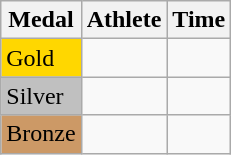<table class="wikitable">
<tr>
<th>Medal</th>
<th>Athlete</th>
<th>Time</th>
</tr>
<tr>
<td bgcolor="gold">Gold</td>
<td></td>
<td></td>
</tr>
<tr>
<td bgcolor="silver">Silver</td>
<td></td>
<td></td>
</tr>
<tr>
<td bgcolor="CC9966">Bronze</td>
<td></td>
<td></td>
</tr>
</table>
